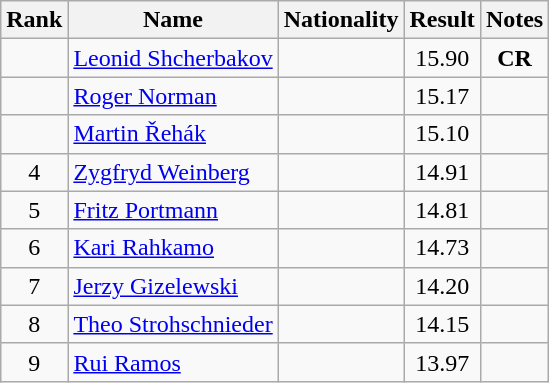<table class="wikitable sortable" style="text-align:center">
<tr>
<th>Rank</th>
<th>Name</th>
<th>Nationality</th>
<th>Result</th>
<th>Notes</th>
</tr>
<tr>
<td></td>
<td align=left><a href='#'>Leonid Shcherbakov</a></td>
<td align=left></td>
<td>15.90</td>
<td><strong>CR</strong></td>
</tr>
<tr>
<td></td>
<td align=left><a href='#'>Roger Norman</a></td>
<td align=left></td>
<td>15.17</td>
<td></td>
</tr>
<tr>
<td></td>
<td align=left><a href='#'>Martin Řehák</a></td>
<td align=left></td>
<td>15.10</td>
<td></td>
</tr>
<tr>
<td>4</td>
<td align=left><a href='#'>Zygfryd Weinberg</a></td>
<td align=left></td>
<td>14.91</td>
<td></td>
</tr>
<tr>
<td>5</td>
<td align=left><a href='#'>Fritz Portmann</a></td>
<td align=left></td>
<td>14.81</td>
<td></td>
</tr>
<tr>
<td>6</td>
<td align=left><a href='#'>Kari Rahkamo</a></td>
<td align=left></td>
<td>14.73</td>
<td></td>
</tr>
<tr>
<td>7</td>
<td align=left><a href='#'>Jerzy Gizelewski</a></td>
<td align=left></td>
<td>14.20</td>
<td></td>
</tr>
<tr>
<td>8</td>
<td align=left><a href='#'>Theo Strohschnieder</a></td>
<td align=left></td>
<td>14.15</td>
<td></td>
</tr>
<tr>
<td>9</td>
<td align=left><a href='#'>Rui Ramos</a></td>
<td align=left></td>
<td>13.97</td>
<td></td>
</tr>
</table>
